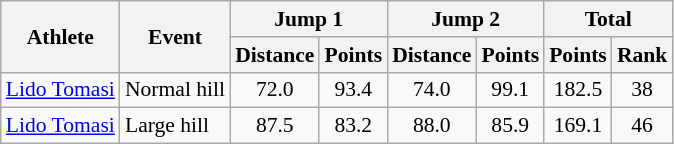<table class="wikitable" style="font-size:90%">
<tr>
<th rowspan="2">Athlete</th>
<th rowspan="2">Event</th>
<th colspan="2">Jump 1</th>
<th colspan="2">Jump 2</th>
<th colspan="2">Total</th>
</tr>
<tr>
<th>Distance</th>
<th>Points</th>
<th>Distance</th>
<th>Points</th>
<th>Points</th>
<th>Rank</th>
</tr>
<tr>
<td><a href='#'>Lido Tomasi</a></td>
<td>Normal hill</td>
<td align="center">72.0</td>
<td align="center">93.4</td>
<td align="center">74.0</td>
<td align="center">99.1</td>
<td align="center">182.5</td>
<td align="center">38</td>
</tr>
<tr>
<td><a href='#'>Lido Tomasi</a></td>
<td>Large hill</td>
<td align="center">87.5</td>
<td align="center">83.2</td>
<td align="center">88.0</td>
<td align="center">85.9</td>
<td align="center">169.1</td>
<td align="center">46</td>
</tr>
</table>
